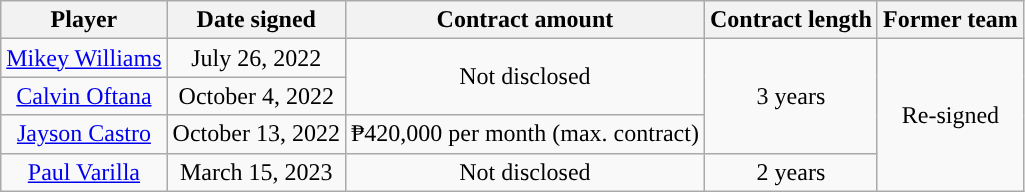<table class="wikitable sortable sortable">
<tr>
<th>Player</th>
<th>Date signed</th>
<th>Contract amount</th>
<th>Contract length</th>
<th>Former team</th>
</tr>
<tr>
<td align=center><a href='#'>Mikey Williams</a></td>
<td align=center>July 26, 2022</td>
<td align=center rowspan=2>Not disclosed</td>
<td align=center rowspan=3>3 years</td>
<td align=center rowspan=4>Re-signed</td>
</tr>
<tr>
<td align=center><a href='#'>Calvin Oftana</a></td>
<td align=center>October 4, 2022</td>
</tr>
<tr>
<td align=center><a href='#'>Jayson Castro</a></td>
<td align=center>October 13, 2022</td>
<td align=center>₱420,000 per month (max. contract)</td>
</tr>
<tr>
<td align=center><a href='#'>Paul Varilla</a></td>
<td align=center>March 15, 2023</td>
<td align=center>Not disclosed</td>
<td align=center>2 years</td>
</tr>
</table>
